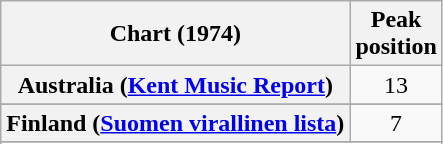<table class="wikitable sortable plainrowheaders" style="text-align:center">
<tr>
<th>Chart (1974)</th>
<th>Peak<br>position</th>
</tr>
<tr>
<th scope="row">Australia (<a href='#'>Kent Music Report</a>)</th>
<td style="text-align:center;">13</td>
</tr>
<tr>
</tr>
<tr>
</tr>
<tr>
</tr>
<tr>
<th scope="row">Finland (<a href='#'>Suomen virallinen lista</a>)</th>
<td>7</td>
</tr>
<tr>
</tr>
<tr>
</tr>
<tr>
</tr>
<tr>
</tr>
<tr>
</tr>
<tr>
</tr>
<tr>
</tr>
</table>
